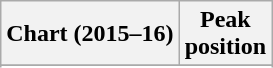<table class="wikitable sortable plainrowheaders" style="text-align:center">
<tr>
<th scope="col">Chart (2015–16)</th>
<th scope="col">Peak<br>position</th>
</tr>
<tr>
</tr>
<tr>
</tr>
</table>
